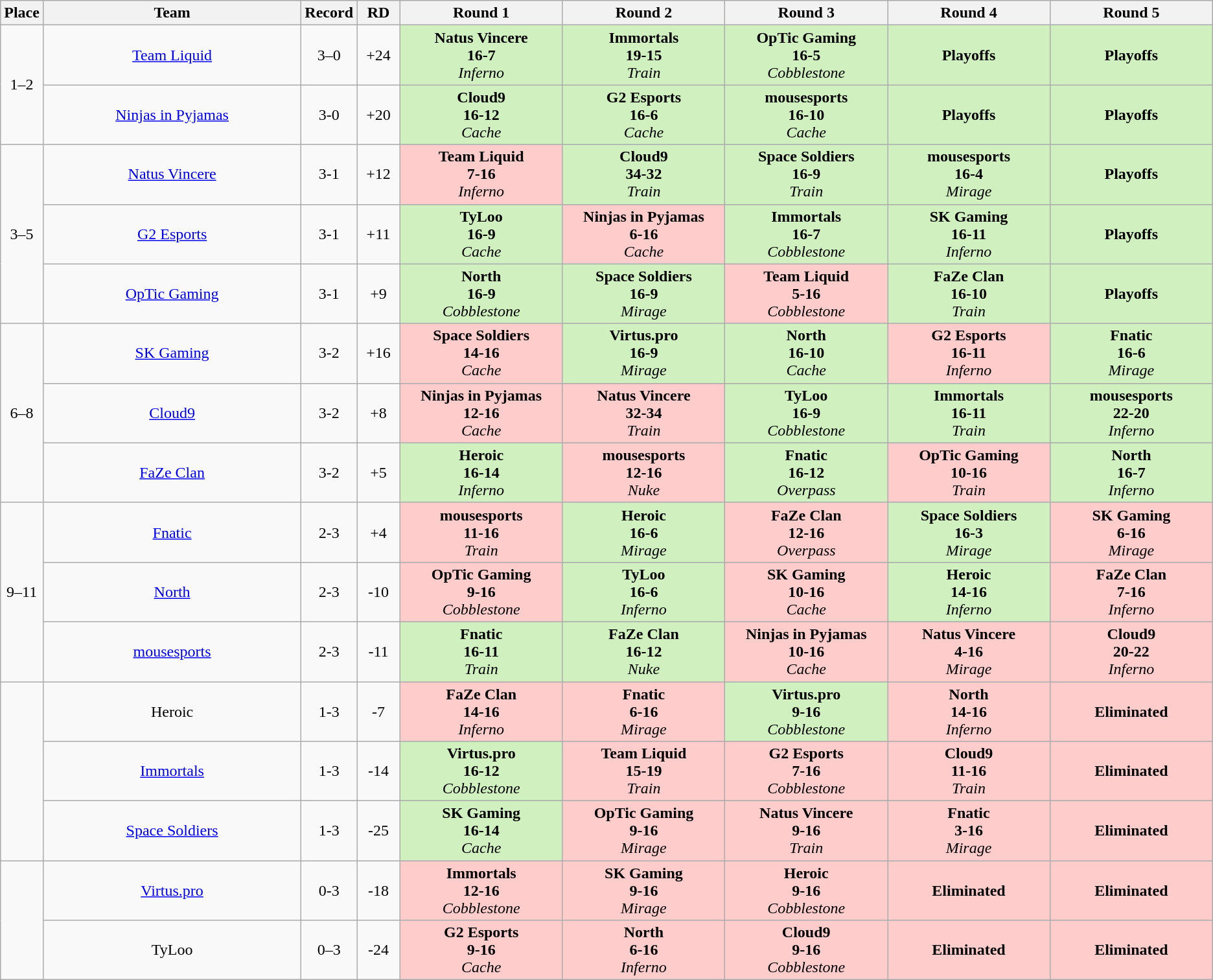<table class="wikitable" style="text-align: center;">
<tr>
<th width="20px">Place</th>
<th width="450px">Team</th>
<th width="50px">Record</th>
<th width="50px">RD</th>
<th width="240px">Round 1</th>
<th width="240px">Round 2</th>
<th width="240px">Round 3</th>
<th width="240px">Round 4</th>
<th width="240px">Round 5</th>
</tr>
<tr>
<td rowspan="2">1–2</td>
<td><a href='#'>Team Liquid</a></td>
<td>3–0</td>
<td>+24</td>
<td style="background: #D0F0C0;"><strong>Natus Vincere<br>16-7</strong><br><em>Inferno</em></td>
<td style="background: #D0F0C0;"><strong>Immortals<br>19-15</strong><br><em>Train</em></td>
<td style="background: #D0F0C0;"><strong>OpTic Gaming<br>16-5</strong><br><em>Cobblestone</em></td>
<td style="background: #D0F0C0;"><strong>Playoffs</strong></td>
<td style="background: #D0F0C0;"><strong>Playoffs</strong></td>
</tr>
<tr>
<td><a href='#'>Ninjas in Pyjamas</a></td>
<td>3-0</td>
<td>+20</td>
<td style="background: #D0F0C0;"><strong>Cloud9<br>16-12</strong><br><em>Cache</em></td>
<td style="background: #D0F0C0;"><strong>G2 Esports<br>16-6</strong><br><em>Cache</em></td>
<td style="background: #D0F0C0;"><strong>mousesports<br>16-10</strong><br><em>Cache</em></td>
<td style="background: #D0F0C0;"><strong>Playoffs</strong></td>
<td style="background: #D0F0C0;"><strong>Playoffs</strong></td>
</tr>
<tr>
<td rowspan="3">3–5</td>
<td><a href='#'>Natus Vincere</a></td>
<td>3-1</td>
<td>+12</td>
<td style="background: #FFCCCC;"><strong>Team Liquid<br>7-16</strong><br><em>Inferno</em></td>
<td style="background: #D0F0C0;"><strong>Cloud9<br>34-32</strong><br><em>Train</em></td>
<td style="background: #D0F0C0;"><strong>Space Soldiers<br>16-9</strong><br><em>Train</em></td>
<td style="background: #D0F0C0;"><strong>mousesports<br>16-4</strong><br><em>Mirage</em></td>
<td style="background: #D0F0C0;"><strong>Playoffs</strong></td>
</tr>
<tr>
<td><a href='#'>G2 Esports</a></td>
<td>3-1</td>
<td>+11</td>
<td style="background: #D0F0C0;"><strong>TyLoo<br>16-9</strong><br><em>Cache</em></td>
<td style="background: #FFCCCC;"><strong>Ninjas in Pyjamas<br>6-16</strong><br><em>Cache</em></td>
<td style="background: #D0F0C0;"><strong>Immortals<br>16-7</strong><br><em>Cobblestone</em></td>
<td style="background: #D0F0C0;"><strong>SK Gaming<br>16-11</strong><br><em>Inferno</em></td>
<td style="background: #D0F0C0;"><strong>Playoffs</strong></td>
</tr>
<tr>
<td><a href='#'>OpTic Gaming</a></td>
<td>3-1</td>
<td>+9</td>
<td style="background: #D0F0C0;"><strong>North<br>16-9</strong><br><em>Cobblestone</em></td>
<td style="background: #D0F0C0;"><strong>Space Soldiers<br>16-9</strong><br><em>Mirage</em></td>
<td style="background: #FFCCCC;"><strong>Team Liquid<br>5-16</strong><br><em>Cobblestone</em></td>
<td style="background: #D0F0C0;"><strong>FaZe Clan<br>16-10</strong><br><em>Train</em></td>
<td style="background: #D0F0C0;"><strong>Playoffs</strong></td>
</tr>
<tr>
<td rowspan="3">6–8</td>
<td><a href='#'>SK Gaming</a></td>
<td>3-2</td>
<td>+16</td>
<td style="background: #FFCCCC;"><strong>Space Soldiers<br>14-16</strong><br><em>Cache</em></td>
<td style="background: #D0F0C0;"><strong>Virtus.pro<br>16-9</strong><br><em>Mirage</em></td>
<td style="background: #D0F0C0;"><strong>North<br>16-10</strong><br><em>Cache</em></td>
<td style="background: #FFCCCC;"><strong>G2 Esports<br>16-11</strong><br><em>Inferno</em></td>
<td style="background: #D0F0C0;"><strong>Fnatic<br>16-6</strong><br><em>Mirage</em></td>
</tr>
<tr>
<td><a href='#'>Cloud9</a></td>
<td>3-2</td>
<td>+8</td>
<td style="background: #FFCCCC;"><strong>Ninjas in Pyjamas<br>12-16</strong><br><em>Cache</em></td>
<td style="background: #FFCCCC;"><strong>Natus Vincere<br>32-34</strong><br><em>Train</em></td>
<td style="background: #D0F0C0;"><strong>TyLoo<br>16-9</strong><br><em>Cobblestone</em></td>
<td style="background: #D0F0C0;"><strong>Immortals<br>16-11</strong><br><em>Train</em></td>
<td style="background: #D0F0C0;"><strong>mousesports<br>22-20</strong><br><em>Inferno</em></td>
</tr>
<tr>
<td><a href='#'>FaZe Clan</a></td>
<td>3-2</td>
<td>+5</td>
<td style="background: #D0F0C0;"><strong>Heroic<br>16-14</strong><br><em>Inferno</em></td>
<td style="background: #FFCCCC;"><strong>mousesports<br>12-16</strong><br><em>Nuke</em></td>
<td style="background: #D0F0C0;"><strong>Fnatic<br>16-12</strong><br><em>Overpass</em></td>
<td style="background: #FFCCCC;"><strong>OpTic Gaming<br>10-16</strong><br><em>Train</em></td>
<td style="background: #D0F0C0;"><strong>North<br>16-7</strong><br><em>Inferno</em></td>
</tr>
<tr>
<td rowspan="3">9–11</td>
<td><a href='#'>Fnatic</a></td>
<td>2-3</td>
<td>+4</td>
<td style="background: #FFCCCC;"><strong>mousesports<br>11-16</strong><br><em>Train</em></td>
<td style="background: #D0F0C0;"><strong>Heroic<br>16-6</strong><br><em>Mirage</em></td>
<td style="background: #FFCCCC;"><strong>FaZe Clan<br>12-16</strong><br><em>Overpass</em></td>
<td style="background: #D0F0C0;"><strong>Space Soldiers<br>16-3</strong><br><em>Mirage</em></td>
<td style="background: #FFCCCC;"><strong>SK Gaming<br>6-16</strong><br><em>Mirage</em></td>
</tr>
<tr>
<td><a href='#'>North</a></td>
<td>2-3</td>
<td>-10</td>
<td style="background: #FFCCCC;"><strong>OpTic Gaming<br>9-16</strong><br><em>Cobblestone</em></td>
<td style="background: #D0F0C0;"><strong>TyLoo<br>16-6</strong><br><em>Inferno</em></td>
<td style="background: #FFCCCC;"><strong>SK Gaming<br>10-16</strong><br><em>Cache</em></td>
<td style="background: #D0F0C0;"><strong>Heroic<br>14-16</strong><br><em>Inferno</em></td>
<td style="background: #FFCCCC;"><strong>FaZe Clan<br>7-16</strong><br><em>Inferno</em></td>
</tr>
<tr>
<td><a href='#'>mousesports</a></td>
<td>2-3</td>
<td>-11</td>
<td style="background: #D0F0C0;"><strong>Fnatic<br>16-11</strong><br><em>Train</em></td>
<td style="background: #D0F0C0;"><strong>FaZe Clan<br>16-12</strong><br><em>Nuke</em></td>
<td style="background: #FFCCCC;"><strong>Ninjas in Pyjamas<br>10-16</strong><br><em>Cache</em></td>
<td style="background: #FFCCCC;"><strong>Natus Vincere<br>4-16</strong><br><em>Mirage</em></td>
<td style="background: #FFCCCC;"><strong>Cloud9<br>20-22</strong><br><em>Inferno</em></td>
</tr>
<tr>
<td rowspan="3"></td>
<td>Heroic</td>
<td>1-3</td>
<td>-7</td>
<td style="background: #FFCCCC;"><strong>FaZe Clan<br>14-16</strong><br><em>Inferno</em></td>
<td style="background: #FFCCCC;"><strong>Fnatic<br>6-16</strong><br><em>Mirage</em></td>
<td style="background: #D0F0C0;"><strong>Virtus.pro<br>9-16</strong><br><em>Cobblestone</em></td>
<td style="background: #FFCCCC;"><strong>North<br>14-16</strong><br><em>Inferno</em></td>
<td style="background: #FFCCCC;"><strong>Eliminated</strong></td>
</tr>
<tr>
<td><a href='#'>Immortals</a></td>
<td>1-3</td>
<td>-14</td>
<td style="background: #D0F0C0;"><strong>Virtus.pro<br>16-12</strong><br><em>Cobblestone</em></td>
<td style="background: #FFCCCC;"><strong>Team Liquid<br>15-19</strong><br><em>Train</em></td>
<td style="background: #FFCCCC;"><strong>G2 Esports<br>7-16</strong><br><em>Cobblestone</em></td>
<td style="background: #FFCCCC;"><strong>Cloud9<br>11-16</strong><br><em>Train</em></td>
<td style="background: #FFCCCC;"><strong>Eliminated</strong></td>
</tr>
<tr>
<td><a href='#'>Space Soldiers</a></td>
<td>1-3</td>
<td>-25</td>
<td style="background: #D0F0C0;"><strong>SK Gaming<br>16-14</strong><br><em>Cache</em></td>
<td style="background: #FFCCCC;"><strong>OpTic Gaming<br>9-16</strong><br><em>Mirage</em></td>
<td style="background: #FFCCCC;"><strong>Natus Vincere<br>9-16</strong><br><em>Train</em></td>
<td style="background: #FFCCCC;"><strong>Fnatic<br>3-16</strong><br><em>Mirage</em></td>
<td style="background: #FFCCCC;"><strong>Eliminated</strong></td>
</tr>
<tr>
<td rowspan="2"></td>
<td><a href='#'>Virtus.pro</a></td>
<td>0-3</td>
<td>-18</td>
<td style="background: #FFCCCC;"><strong>Immortals<br>12-16</strong><br><em>Cobblestone</em></td>
<td style="background: #FFCCCC;"><strong>SK Gaming<br>9-16</strong><br><em>Mirage</em></td>
<td style="background: #FFCCCC;"><strong>Heroic<br>9-16</strong><br><em>Cobblestone</em></td>
<td style="background: #FFCCCC;"><strong>Eliminated</strong></td>
<td style="background: #FFCCCC;"><strong>Eliminated</strong></td>
</tr>
<tr>
<td>TyLoo</td>
<td>0–3</td>
<td>-24</td>
<td style="background: #FFCCCC;"><strong>G2 Esports<br>9-16</strong><br><em>Cache</em></td>
<td style="background: #FFCCCC;"><strong>North<br>6-16</strong><br><em>Inferno</em></td>
<td style="background: #FFCCCC;"><strong>Cloud9<br>9-16</strong><br><em>Cobblestone</em></td>
<td style="background: #FFCCCC;"><strong>Eliminated</strong></td>
<td style="background: #FFCCCC;"><strong>Eliminated</strong></td>
</tr>
</table>
